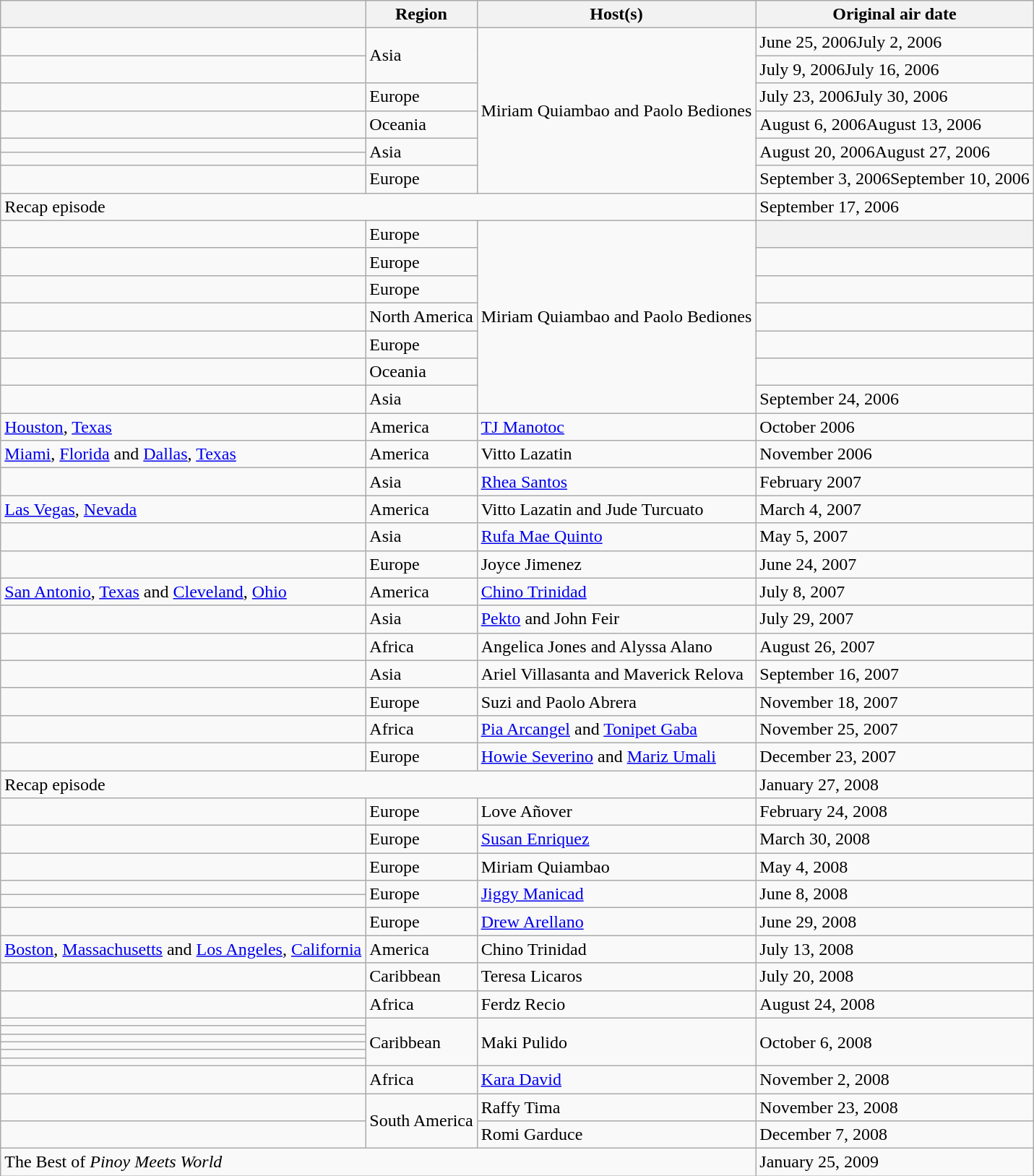<table class="wikitable sortable">
<tr>
<th></th>
<th>Region</th>
<th>Host(s)</th>
<th>Original air date</th>
</tr>
<tr>
<td></td>
<td rowspan=2>Asia</td>
<td rowspan=7>Miriam Quiambao and Paolo Bediones</td>
<td>June 25, 2006July 2, 2006</td>
</tr>
<tr>
<td></td>
<td>July 9, 2006July 16, 2006</td>
</tr>
<tr>
<td></td>
<td>Europe</td>
<td>July 23, 2006July 30, 2006</td>
</tr>
<tr>
<td></td>
<td>Oceania</td>
<td>August 6, 2006August 13, 2006</td>
</tr>
<tr>
<td></td>
<td rowspan=2>Asia</td>
<td rowspan=2>August 20, 2006August 27, 2006</td>
</tr>
<tr>
<td></td>
</tr>
<tr>
<td></td>
<td>Europe</td>
<td>September 3, 2006September 10, 2006</td>
</tr>
<tr>
<td colspan=3>Recap episode</td>
<td>September 17, 2006</td>
</tr>
<tr>
<td></td>
<td>Europe</td>
<td rowspan=7>Miriam Quiambao and Paolo Bediones</td>
<th></th>
</tr>
<tr>
<td></td>
<td>Europe</td>
<td></td>
</tr>
<tr>
<td></td>
<td>Europe</td>
<td></td>
</tr>
<tr>
<td></td>
<td>North America</td>
<td></td>
</tr>
<tr>
<td></td>
<td>Europe</td>
<td></td>
</tr>
<tr>
<td></td>
<td>Oceania</td>
<td></td>
</tr>
<tr>
<td></td>
<td>Asia</td>
<td>September 24, 2006</td>
</tr>
<tr>
<td><a href='#'>Houston</a>, <a href='#'>Texas</a></td>
<td>America</td>
<td><a href='#'>TJ Manotoc</a></td>
<td>October 2006</td>
</tr>
<tr>
<td><a href='#'>Miami</a>, <a href='#'>Florida</a> and <a href='#'>Dallas</a>, <a href='#'>Texas</a></td>
<td>America</td>
<td>Vitto Lazatin</td>
<td>November 2006</td>
</tr>
<tr>
<td></td>
<td>Asia</td>
<td><a href='#'>Rhea Santos</a></td>
<td>February 2007</td>
</tr>
<tr>
<td><a href='#'>Las Vegas</a>, <a href='#'>Nevada</a></td>
<td>America</td>
<td>Vitto Lazatin and Jude Turcuato</td>
<td>March 4, 2007</td>
</tr>
<tr>
<td></td>
<td>Asia</td>
<td><a href='#'>Rufa Mae Quinto</a></td>
<td>May 5, 2007</td>
</tr>
<tr>
<td></td>
<td>Europe</td>
<td>Joyce Jimenez</td>
<td>June 24, 2007</td>
</tr>
<tr>
<td><a href='#'>San Antonio</a>, <a href='#'>Texas</a> and <a href='#'>Cleveland</a>, <a href='#'>Ohio</a></td>
<td>America</td>
<td><a href='#'>Chino Trinidad</a></td>
<td>July 8, 2007</td>
</tr>
<tr>
<td></td>
<td>Asia</td>
<td><a href='#'>Pekto</a> and John Feir</td>
<td>July 29, 2007</td>
</tr>
<tr>
<td></td>
<td>Africa</td>
<td>Angelica Jones and Alyssa Alano</td>
<td>August 26, 2007</td>
</tr>
<tr>
<td></td>
<td>Asia</td>
<td>Ariel Villasanta and Maverick Relova</td>
<td>September 16, 2007</td>
</tr>
<tr>
<td></td>
<td>Europe</td>
<td>Suzi and Paolo Abrera</td>
<td>November 18, 2007</td>
</tr>
<tr>
<td></td>
<td>Africa</td>
<td><a href='#'>Pia Arcangel</a> and <a href='#'>Tonipet Gaba</a></td>
<td>November 25, 2007</td>
</tr>
<tr>
<td></td>
<td>Europe</td>
<td><a href='#'>Howie Severino</a> and <a href='#'>Mariz Umali</a></td>
<td>December 23, 2007</td>
</tr>
<tr>
<td colspan=3>Recap episode</td>
<td>January 27, 2008</td>
</tr>
<tr>
<td></td>
<td>Europe</td>
<td>Love Añover</td>
<td>February 24, 2008</td>
</tr>
<tr>
<td></td>
<td>Europe</td>
<td><a href='#'>Susan Enriquez</a></td>
<td>March 30, 2008</td>
</tr>
<tr>
<td></td>
<td>Europe</td>
<td>Miriam Quiambao</td>
<td>May 4, 2008</td>
</tr>
<tr>
<td></td>
<td rowspan=2>Europe</td>
<td rowspan=2><a href='#'>Jiggy Manicad</a></td>
<td rowspan=2>June 8, 2008</td>
</tr>
<tr>
<td></td>
</tr>
<tr>
<td></td>
<td>Europe</td>
<td><a href='#'>Drew Arellano</a></td>
<td>June 29, 2008</td>
</tr>
<tr>
<td><a href='#'>Boston</a>, <a href='#'>Massachusetts</a> and <a href='#'>Los Angeles</a>, <a href='#'>California</a></td>
<td>America</td>
<td>Chino Trinidad</td>
<td>July 13, 2008</td>
</tr>
<tr>
<td></td>
<td>Caribbean</td>
<td>Teresa Licaros</td>
<td>July 20, 2008</td>
</tr>
<tr>
<td></td>
<td>Africa</td>
<td>Ferdz Recio</td>
<td>August 24, 2008</td>
</tr>
<tr>
<td></td>
<td rowspan=6>Caribbean</td>
<td rowspan=6>Maki Pulido</td>
<td rowspan=6>October 6, 2008</td>
</tr>
<tr>
<td></td>
</tr>
<tr>
<td></td>
</tr>
<tr>
<td></td>
</tr>
<tr>
<td></td>
</tr>
<tr>
<td></td>
</tr>
<tr>
<td></td>
<td>Africa</td>
<td><a href='#'>Kara David</a></td>
<td>November 2, 2008</td>
</tr>
<tr>
<td></td>
<td rowspan=2>South America</td>
<td>Raffy Tima</td>
<td>November 23, 2008</td>
</tr>
<tr>
<td></td>
<td>Romi Garduce</td>
<td>December 7, 2008</td>
</tr>
<tr>
<td colspan=3>The Best of <em>Pinoy Meets World</em></td>
<td>January 25, 2009</td>
</tr>
</table>
